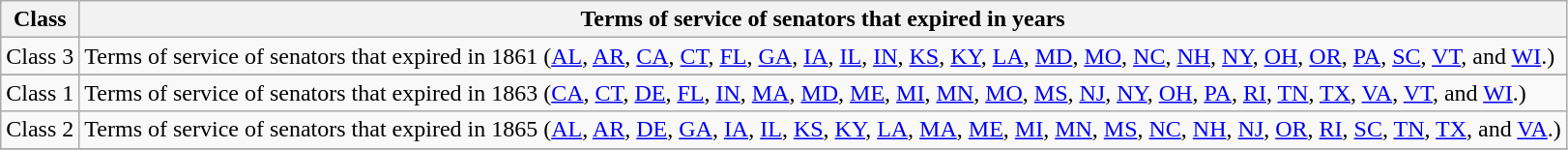<table class="wikitable sortable">
<tr valign=bottom>
<th>Class</th>
<th>Terms of service of senators that expired in years</th>
</tr>
<tr>
<td>Class 3</td>
<td>Terms of service of senators that expired in 1861 (<a href='#'>AL</a>, <a href='#'>AR</a>, <a href='#'>CA</a>, <a href='#'>CT</a>, <a href='#'>FL</a>, <a href='#'>GA</a>, <a href='#'>IA</a>, <a href='#'>IL</a>, <a href='#'>IN</a>, <a href='#'>KS</a>, <a href='#'>KY</a>, <a href='#'>LA</a>, <a href='#'>MD</a>, <a href='#'>MO</a>, <a href='#'>NC</a>, <a href='#'>NH</a>, <a href='#'>NY</a>, <a href='#'>OH</a>, <a href='#'>OR</a>, <a href='#'>PA</a>, <a href='#'>SC</a>, <a href='#'>VT</a>, and <a href='#'>WI</a>.)</td>
</tr>
<tr>
</tr>
<tr>
<td>Class 1</td>
<td>Terms of service of senators that expired in 1863 (<a href='#'>CA</a>, <a href='#'>CT</a>, <a href='#'>DE</a>, <a href='#'>FL</a>, <a href='#'>IN</a>, <a href='#'>MA</a>, <a href='#'>MD</a>, <a href='#'>ME</a>,  <a href='#'>MI</a>, <a href='#'>MN</a>, <a href='#'>MO</a>, <a href='#'>MS</a>, <a href='#'>NJ</a>, <a href='#'>NY</a>, <a href='#'>OH</a>, <a href='#'>PA</a>, <a href='#'>RI</a>, <a href='#'>TN</a>, <a href='#'>TX</a>, <a href='#'>VA</a>, <a href='#'>VT</a>, and <a href='#'>WI</a>.)</td>
</tr>
<tr>
<td>Class 2</td>
<td>Terms of service of senators that expired in 1865 (<a href='#'>AL</a>, <a href='#'>AR</a>, <a href='#'>DE</a>, <a href='#'>GA</a>, <a href='#'>IA</a>, <a href='#'>IL</a>, <a href='#'>KS</a>, <a href='#'>KY</a>, <a href='#'>LA</a>, <a href='#'>MA</a>, <a href='#'>ME</a>, <a href='#'>MI</a>, <a href='#'>MN</a>, <a href='#'>MS</a>, <a href='#'>NC</a>, <a href='#'>NH</a>, <a href='#'>NJ</a>, <a href='#'>OR</a>, <a href='#'>RI</a>, <a href='#'>SC</a>, <a href='#'>TN</a>, <a href='#'>TX</a>, and <a href='#'>VA</a>.)</td>
</tr>
<tr>
</tr>
</table>
